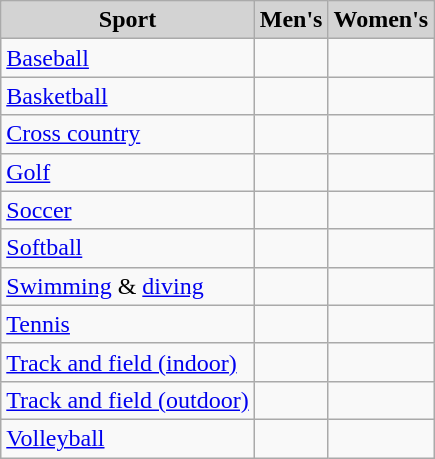<table class="wikitable" style=>
<tr>
<th style="background:lightgray">Sport</th>
<th style="background:lightgray">Men's</th>
<th style="background:lightgray">Women's</th>
</tr>
<tr>
<td><a href='#'>Baseball</a></td>
<td></td>
<td></td>
</tr>
<tr>
<td><a href='#'>Basketball</a></td>
<td></td>
<td></td>
</tr>
<tr>
<td><a href='#'>Cross country</a></td>
<td></td>
<td></td>
</tr>
<tr>
<td><a href='#'>Golf</a></td>
<td></td>
<td></td>
</tr>
<tr>
<td><a href='#'>Soccer</a></td>
<td></td>
<td></td>
</tr>
<tr>
<td><a href='#'>Softball</a></td>
<td></td>
<td></td>
</tr>
<tr>
<td><a href='#'>Swimming</a> & <a href='#'>diving</a></td>
<td></td>
<td></td>
</tr>
<tr>
<td><a href='#'>Tennis</a></td>
<td></td>
<td></td>
</tr>
<tr>
<td><a href='#'>Track and field (indoor)</a></td>
<td></td>
<td></td>
</tr>
<tr>
<td><a href='#'>Track and field (outdoor)</a></td>
<td></td>
<td></td>
</tr>
<tr>
<td><a href='#'>Volleyball</a></td>
<td></td>
<td></td>
</tr>
</table>
